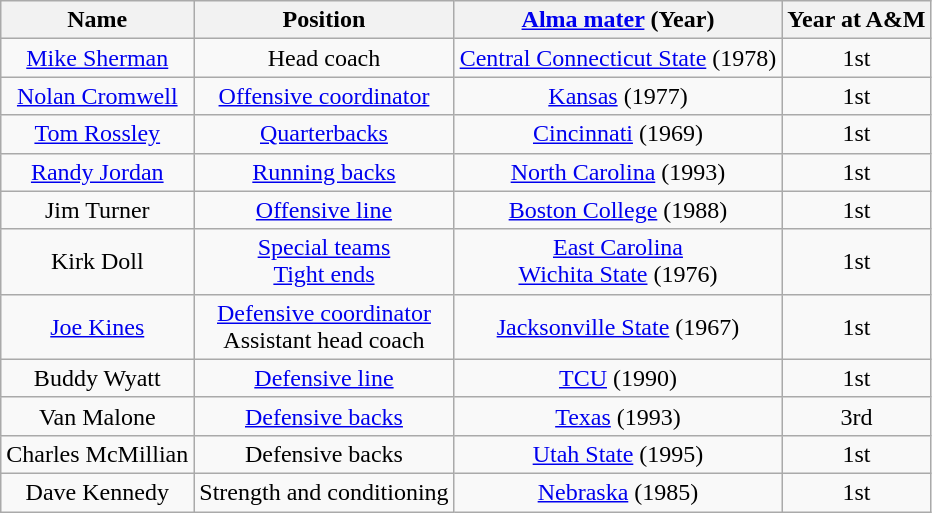<table class="wikitable">
<tr>
<th>Name</th>
<th>Position</th>
<th><a href='#'>Alma mater</a> (Year)</th>
<th>Year at A&M</th>
</tr>
<tr style="text-align:center;">
<td><a href='#'>Mike Sherman</a></td>
<td>Head coach</td>
<td><a href='#'>Central Connecticut State</a> (1978)</td>
<td>1st</td>
</tr>
<tr style="text-align:center;">
<td><a href='#'>Nolan Cromwell</a></td>
<td><a href='#'>Offensive coordinator</a></td>
<td><a href='#'>Kansas</a> (1977)</td>
<td>1st</td>
</tr>
<tr style="text-align:center;">
<td><a href='#'>Tom Rossley</a></td>
<td><a href='#'>Quarterbacks</a></td>
<td><a href='#'>Cincinnati</a> (1969)</td>
<td>1st</td>
</tr>
<tr style="text-align:center;">
<td><a href='#'>Randy Jordan</a></td>
<td><a href='#'>Running backs</a></td>
<td><a href='#'>North Carolina</a> (1993)</td>
<td>1st</td>
</tr>
<tr style="text-align:center;">
<td>Jim Turner</td>
<td><a href='#'>Offensive line</a></td>
<td><a href='#'>Boston College</a> (1988)</td>
<td>1st</td>
</tr>
<tr style="text-align:center;">
<td>Kirk Doll</td>
<td><a href='#'>Special teams</a><br><a href='#'>Tight ends</a></td>
<td><a href='#'>East Carolina</a><br><a href='#'>Wichita State</a> (1976)</td>
<td>1st</td>
</tr>
<tr style="text-align:center;">
<td><a href='#'>Joe Kines</a></td>
<td><a href='#'>Defensive coordinator</a><br>Assistant head coach</td>
<td><a href='#'>Jacksonville State</a> (1967)</td>
<td>1st</td>
</tr>
<tr style="text-align:center;">
<td>Buddy Wyatt</td>
<td><a href='#'>Defensive line</a></td>
<td><a href='#'>TCU</a> (1990)</td>
<td>1st</td>
</tr>
<tr style="text-align:center;">
<td>Van Malone</td>
<td><a href='#'>Defensive backs</a></td>
<td><a href='#'>Texas</a> (1993)</td>
<td>3rd</td>
</tr>
<tr style="text-align:center;">
<td>Charles McMillian</td>
<td>Defensive backs</td>
<td><a href='#'>Utah State</a> (1995)</td>
<td>1st</td>
</tr>
<tr style="text-align:center;">
<td>Dave Kennedy</td>
<td>Strength and conditioning</td>
<td><a href='#'>Nebraska</a> (1985)</td>
<td>1st</td>
</tr>
</table>
